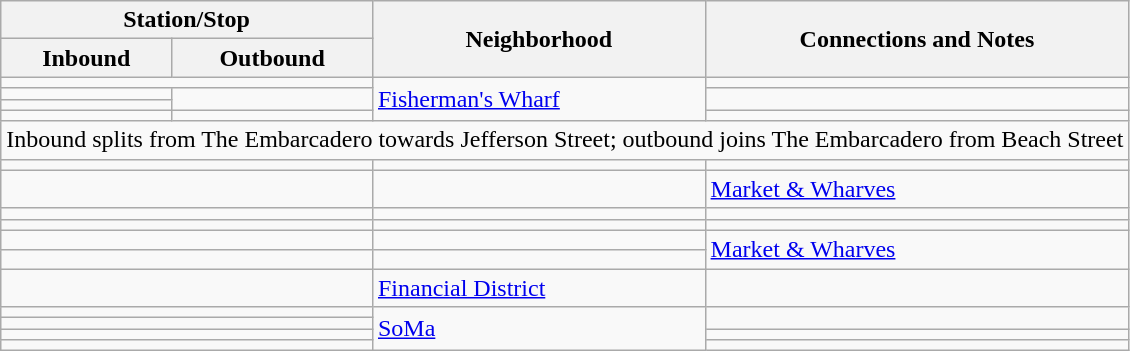<table class="wikitable">
<tr>
<th colspan="2">Station/Stop</th>
<th rowspan="2">Neighborhood</th>
<th rowspan="2">Connections and Notes</th>
</tr>
<tr>
<th>Inbound</th>
<th>Outbound</th>
</tr>
<tr>
<td colspan="2"></td>
<td rowspan="4"><a href='#'>Fisherman's Wharf</a></td>
<td></td>
</tr>
<tr>
<td></td>
<td rowspan="2"></td>
<td rowspan="2"></td>
</tr>
<tr>
<td></td>
</tr>
<tr>
<td></td>
<td></td>
<td></td>
</tr>
<tr>
<td colspan="4" style="text-align:center;">Inbound splits from The Embarcadero towards Jefferson Street; outbound joins The Embarcadero from Beach Street</td>
</tr>
<tr>
<td colspan="2"></td>
<td></td>
<td></td>
</tr>
<tr>
<td colspan="2"></td>
<td></td>
<td>  <a href='#'>Market & Wharves</a></td>
</tr>
<tr>
<td colspan="2"></td>
<td></td>
<td></td>
</tr>
<tr>
<td colspan="2"></td>
<td></td>
<td></td>
</tr>
<tr>
<td colspan="2"></td>
<td></td>
<td rowspan="2">  <a href='#'>Market & Wharves</a></td>
</tr>
<tr>
<td colspan="2"></td>
<td></td>
</tr>
<tr>
<td colspan="2"></td>
<td><a href='#'>Financial District</a></td>
<td></td>
</tr>
<tr>
<td colspan="2"></td>
<td rowspan="4"><a href='#'>SoMa</a></td>
<td rowspan="2"></td>
</tr>
<tr>
<td colspan="2"></td>
</tr>
<tr>
<td colspan="2"></td>
<td></td>
</tr>
<tr>
<td colspan="2"></td>
<td></td>
</tr>
</table>
